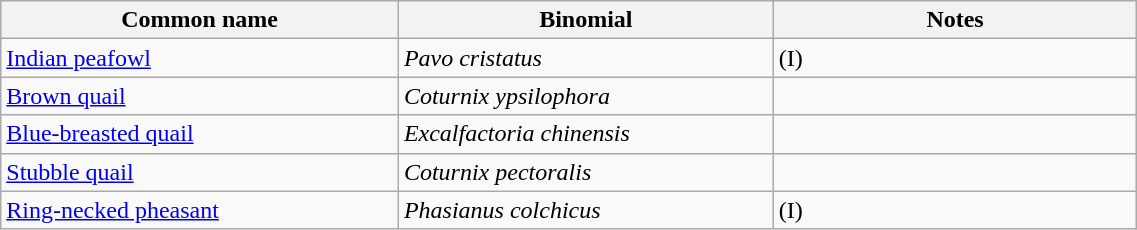<table style="width:60%;" class="wikitable">
<tr>
<th width=35%>Common name</th>
<th width=33%>Binomial</th>
<th width=32%>Notes</th>
</tr>
<tr>
<td><a href='#'>Indian peafowl</a></td>
<td><em>Pavo cristatus</em></td>
<td>(I)</td>
</tr>
<tr>
<td><a href='#'>Brown quail</a></td>
<td><em>Coturnix ypsilophora</em></td>
<td></td>
</tr>
<tr>
<td><a href='#'>Blue-breasted quail</a></td>
<td><em>Excalfactoria chinensis</em></td>
<td></td>
</tr>
<tr>
<td><a href='#'>Stubble quail</a></td>
<td><em>Coturnix pectoralis</em></td>
<td></td>
</tr>
<tr>
<td><a href='#'>Ring-necked pheasant</a></td>
<td><em>Phasianus colchicus</em></td>
<td>(I)</td>
</tr>
</table>
